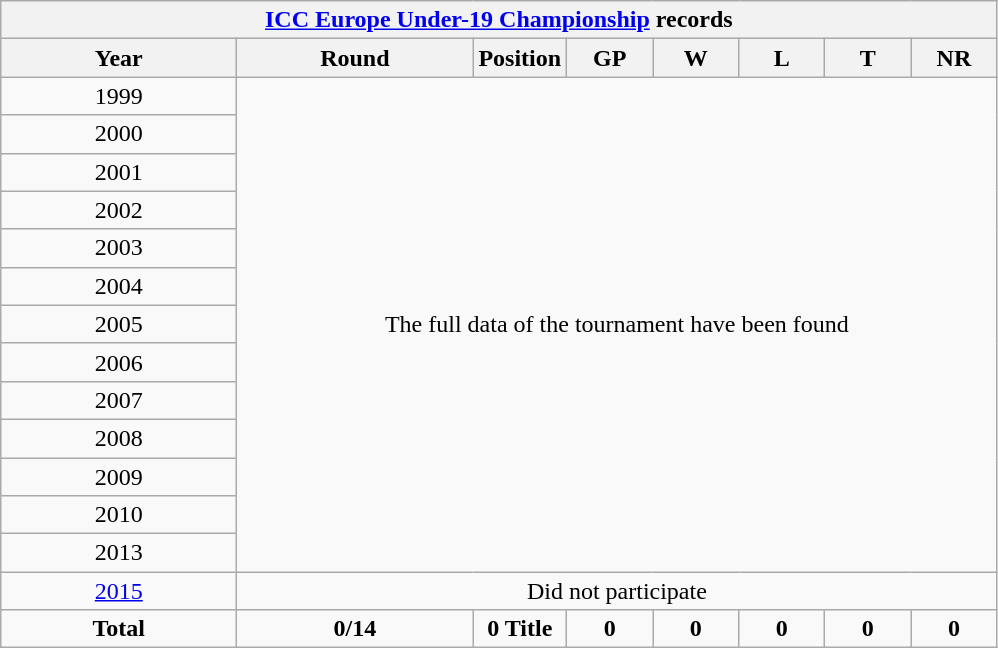<table class="wikitable" style="text-align: center; width=900px;">
<tr>
<th colspan=9><a href='#'>ICC Europe Under-19 Championship</a> records</th>
</tr>
<tr>
<th width=150>Year</th>
<th width=150>Round</th>
<th width=50>Position</th>
<th width=50>GP</th>
<th width=50>W</th>
<th width=50>L</th>
<th width=50>T</th>
<th width=50>NR</th>
</tr>
<tr>
<td> 1999</td>
<td rowspan=13 colspan=8>The full data of the tournament have been found</td>
</tr>
<tr>
<td> 2000</td>
</tr>
<tr>
<td> 2001</td>
</tr>
<tr>
<td> 2002</td>
</tr>
<tr>
<td> 2003</td>
</tr>
<tr>
<td> 2004</td>
</tr>
<tr>
<td> 2005</td>
</tr>
<tr>
<td> 2006</td>
</tr>
<tr>
<td> 2007</td>
</tr>
<tr>
<td> 2008</td>
</tr>
<tr>
<td> 2009</td>
</tr>
<tr>
<td> 2010</td>
</tr>
<tr>
<td> 2013</td>
</tr>
<tr>
<td> <a href='#'>2015</a></td>
<td colspan=8>Did not participate</td>
</tr>
<tr>
<td><strong>Total</strong></td>
<td><strong>0/14</strong></td>
<td><strong>0 Title</strong></td>
<td><strong>0</strong></td>
<td><strong>0</strong></td>
<td><strong>0</strong></td>
<td><strong>0</strong></td>
<td><strong>0</strong></td>
</tr>
</table>
